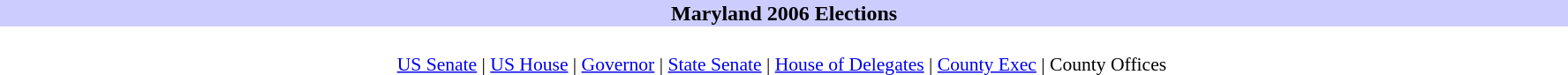<table class=toccolours style="margin:1em auto; margin:0.5em 2em;" width=94%>
<tr>
<th bgcolor=#ccccff>Maryland 2006 Elections</th>
</tr>
<tr>
<td align=center style="font-size: 90%;"><br><a href='#'>US Senate</a> |
<a href='#'>US House</a> |
<a href='#'>Governor</a> |
<a href='#'>State Senate</a> |
<a href='#'>House of Delegates</a> |
<a href='#'>County Exec</a> |
County Offices </td>
</tr>
</table>
